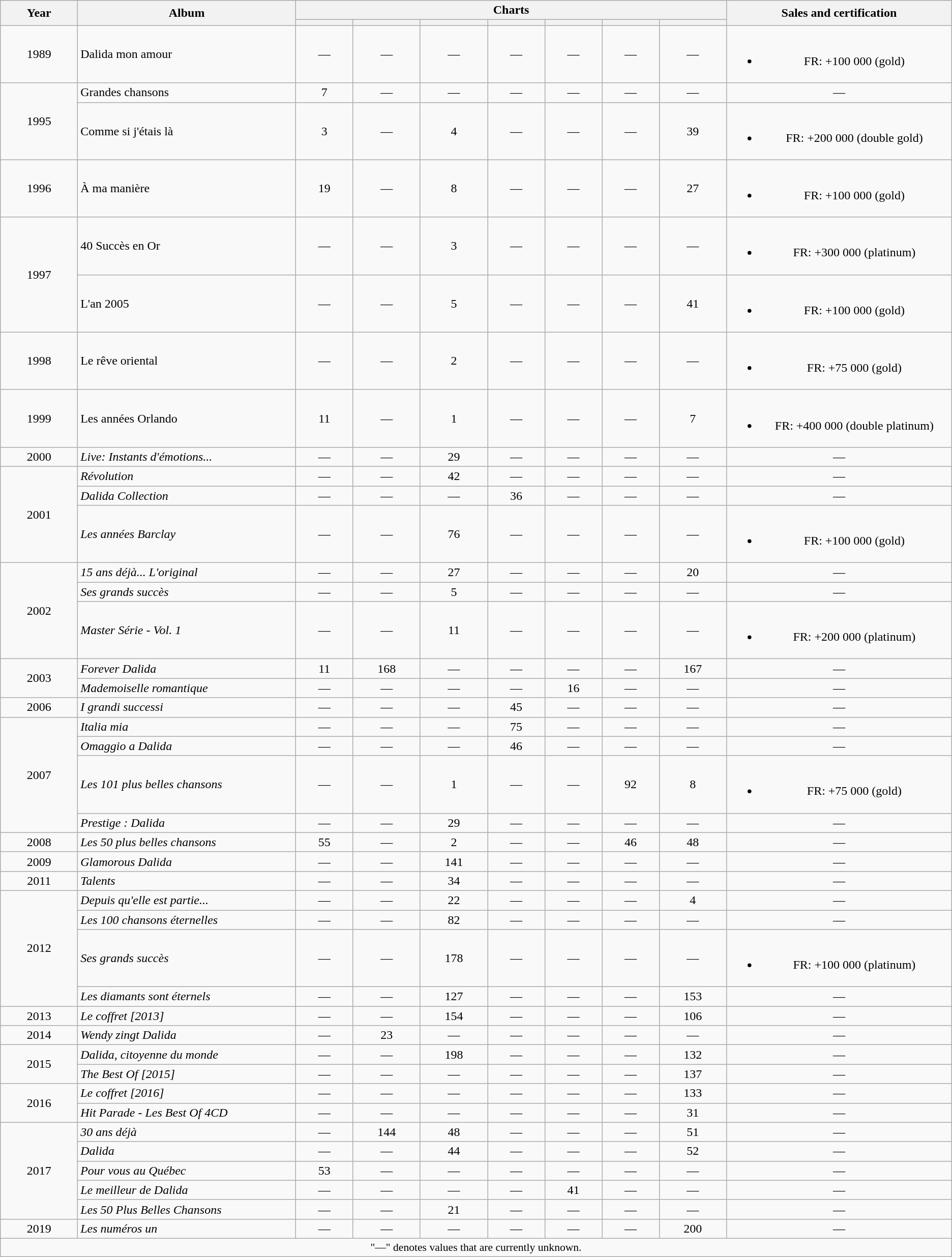<table class="wikitable" style="text-align:center;" border="1">
<tr>
<th scope="col" rowspan="2" style="width:10em;">Year</th>
<th scope="col" rowspan="2" style="width:30em;">Album</th>
<th colspan="7" scope="col" style="width:60em;">Charts</th>
<th scope="col" rowspan="2" style="width:30em;">Sales and certification</th>
</tr>
<tr>
<th scope="col" width="20"></th>
<th scope="col" width="20"></th>
<th scope="col" width="20"></th>
<th scope="col" width="20"></th>
<th scope="col" width="20"></th>
<th scope="col" width="20"></th>
<th scope="col" width="20"></th>
</tr>
<tr>
<td>1989</td>
<td align="left">Dalida mon amour</td>
<td>—</td>
<td>—</td>
<td>—</td>
<td>—</td>
<td>—</td>
<td>—</td>
<td>—</td>
<td><br><ul><li>FR: +100 000 (gold)</li></ul></td>
</tr>
<tr>
<td rowspan="2">1995</td>
<td align="left">Grandes chansons</td>
<td>7</td>
<td>—</td>
<td>—</td>
<td>—</td>
<td>—</td>
<td>—</td>
<td>—</td>
<td>—</td>
</tr>
<tr>
<td align="left">Comme si j'étais là</td>
<td>3</td>
<td>—</td>
<td>4</td>
<td>—</td>
<td>—</td>
<td>—</td>
<td>39</td>
<td><br><ul><li>FR: +200 000 (double gold)</li></ul></td>
</tr>
<tr>
<td>1996</td>
<td align="left">À ma manière</td>
<td>19</td>
<td>—</td>
<td>8</td>
<td>—</td>
<td>—</td>
<td>—</td>
<td>27</td>
<td><br><ul><li>FR: +100 000 (gold)</li></ul></td>
</tr>
<tr>
<td rowspan="2">1997</td>
<td align="left">40 Succès en Or</td>
<td>—</td>
<td>—</td>
<td>3</td>
<td>—</td>
<td>—</td>
<td>—</td>
<td>—</td>
<td><br><ul><li>FR: +300 000 (platinum)</li></ul></td>
</tr>
<tr>
<td align="left">L'an 2005</td>
<td>—</td>
<td>—</td>
<td>5</td>
<td>—</td>
<td>—</td>
<td>—</td>
<td>41</td>
<td><br><ul><li>FR: +100 000 (gold)</li></ul></td>
</tr>
<tr>
<td>1998</td>
<td align="left">Le rêve oriental</td>
<td>—</td>
<td>—</td>
<td>2</td>
<td>—</td>
<td>—</td>
<td>—</td>
<td>—</td>
<td><br><ul><li>FR: +75 000 (gold)</li></ul></td>
</tr>
<tr>
<td>1999</td>
<td align="left">Les années Orlando</td>
<td>11</td>
<td>—</td>
<td>1</td>
<td>—</td>
<td>—</td>
<td>—</td>
<td>7</td>
<td><br><ul><li>FR: +400 000 (double platinum)</li></ul></td>
</tr>
<tr>
<td>2000</td>
<td align="left"><em>Live: Instants d'émotions...</em></td>
<td>—</td>
<td>—</td>
<td>29</td>
<td>—</td>
<td>—</td>
<td>—</td>
<td>—</td>
<td>—</td>
</tr>
<tr>
<td rowspan="3">2001</td>
<td align="left"><em>Révolution</em></td>
<td>—</td>
<td>—</td>
<td>42</td>
<td>—</td>
<td>—</td>
<td>—</td>
<td>—</td>
<td>—</td>
</tr>
<tr>
<td align="left"><em>Dalida Collection</em></td>
<td>—</td>
<td>—</td>
<td>—</td>
<td>36</td>
<td>—</td>
<td>—</td>
<td>—</td>
<td>—</td>
</tr>
<tr>
<td align="left"><em>Les années Barclay</em></td>
<td>—</td>
<td>—</td>
<td>76</td>
<td>—</td>
<td>—</td>
<td>—</td>
<td>—</td>
<td><br><ul><li>FR: +100 000 (gold)</li></ul></td>
</tr>
<tr>
<td rowspan="3">2002</td>
<td align="left"><em>15 ans déjà... L'original</em></td>
<td>—</td>
<td>—</td>
<td>27</td>
<td>—</td>
<td>—</td>
<td>—</td>
<td>20</td>
<td>—</td>
</tr>
<tr>
<td align="left"><em>Ses grands succès</em></td>
<td>—</td>
<td>—</td>
<td>5</td>
<td>—</td>
<td>—</td>
<td>—</td>
<td>—</td>
<td>—</td>
</tr>
<tr>
<td align="left"><em>Master Série - Vol. 1</em></td>
<td>—</td>
<td>—</td>
<td>11</td>
<td>—</td>
<td>—</td>
<td>—</td>
<td>—</td>
<td><br><ul><li>FR: +200 000 (platinum)</li></ul></td>
</tr>
<tr>
<td rowspan="2">2003</td>
<td align="left"><em>Forever Dalida</em></td>
<td>11</td>
<td>168</td>
<td>—</td>
<td>—</td>
<td>—</td>
<td>—</td>
<td>167</td>
<td>—</td>
</tr>
<tr>
<td align="left"><em>Mademoiselle romantique</em></td>
<td>—</td>
<td>—</td>
<td>—</td>
<td>—</td>
<td>16</td>
<td>—</td>
<td>—</td>
<td>—</td>
</tr>
<tr>
<td>2006</td>
<td align="left"><em>I grandi successi</em></td>
<td>—</td>
<td>—</td>
<td>—</td>
<td>45</td>
<td>—</td>
<td>—</td>
<td>—</td>
<td>—</td>
</tr>
<tr>
<td rowspan="4">2007</td>
<td align="left"><em>Italia mia</em></td>
<td>—</td>
<td>—</td>
<td>—</td>
<td>75</td>
<td>—</td>
<td>—</td>
<td>—</td>
<td>—</td>
</tr>
<tr>
<td align="left"><em>Omaggio a Dalida</em></td>
<td>—</td>
<td>—</td>
<td>—</td>
<td>46</td>
<td>—</td>
<td>—</td>
<td>—</td>
<td>—</td>
</tr>
<tr>
<td align="left"><em>Les 101 plus belles chansons</em></td>
<td>—</td>
<td>—</td>
<td>1</td>
<td>—</td>
<td>—</td>
<td>92</td>
<td>8</td>
<td><br><ul><li>FR: +75 000 (gold)</li></ul></td>
</tr>
<tr>
<td align="left"><em>Prestige : Dalida</em></td>
<td>—</td>
<td>—</td>
<td>29</td>
<td>—</td>
<td>—</td>
<td>—</td>
<td>—</td>
<td>—</td>
</tr>
<tr>
<td>2008</td>
<td align="left"><em>Les 50 plus belles chansons</em></td>
<td>55</td>
<td>—</td>
<td>2</td>
<td>—</td>
<td>—</td>
<td>46</td>
<td>48</td>
<td>—</td>
</tr>
<tr>
<td>2009</td>
<td align="left"><em>Glamorous Dalida</em></td>
<td>—</td>
<td>—</td>
<td>141</td>
<td>—</td>
<td>—</td>
<td>—</td>
<td>—</td>
<td>—</td>
</tr>
<tr>
<td>2011</td>
<td align="left"><em>Talents</em></td>
<td>—</td>
<td>—</td>
<td>34</td>
<td>—</td>
<td>—</td>
<td>—</td>
<td>—</td>
<td>—</td>
</tr>
<tr>
<td rowspan="4">2012</td>
<td align="left"><em>Depuis qu'elle est partie...</em></td>
<td>—</td>
<td>—</td>
<td>22</td>
<td>—</td>
<td>—</td>
<td>—</td>
<td>4</td>
<td>—</td>
</tr>
<tr>
<td align="left"><em>Les 100 chansons éternelles</em></td>
<td>—</td>
<td>—</td>
<td>82</td>
<td>—</td>
<td>—</td>
<td>—</td>
<td>—</td>
<td>—</td>
</tr>
<tr>
<td align="left"><em>Ses grands succès</em></td>
<td>—</td>
<td>—</td>
<td>178</td>
<td>—</td>
<td>—</td>
<td>—</td>
<td>—</td>
<td><br><ul><li>FR: +100 000 (platinum)</li></ul></td>
</tr>
<tr>
<td align="left"><em>Les diamants sont éternels</em></td>
<td>—</td>
<td>—</td>
<td>127</td>
<td>—</td>
<td>—</td>
<td>—</td>
<td>153</td>
<td>—</td>
</tr>
<tr>
<td>2013</td>
<td align="left"><em>Le coffret [2013]</em></td>
<td>—</td>
<td>—</td>
<td>154</td>
<td>—</td>
<td>—</td>
<td>—</td>
<td>106</td>
<td>—</td>
</tr>
<tr>
<td>2014</td>
<td align="left"><em>Wendy zingt Dalida</em></td>
<td>—</td>
<td>23</td>
<td>—</td>
<td>—</td>
<td>—</td>
<td>—</td>
<td>—</td>
<td>—</td>
</tr>
<tr>
<td rowspan="2">2015</td>
<td align="left"><em>Dalida, citoyenne du monde</em></td>
<td>—</td>
<td>—</td>
<td>198</td>
<td>—</td>
<td>—</td>
<td>—</td>
<td>132</td>
<td>—</td>
</tr>
<tr>
<td align="left"><em>The Best Of [2015]</em></td>
<td>—</td>
<td>—</td>
<td>—</td>
<td>—</td>
<td>—</td>
<td>—</td>
<td>137</td>
<td>—</td>
</tr>
<tr>
<td rowspan="2">2016</td>
<td align="left"><em>Le coffret [2016]</em></td>
<td>—</td>
<td>—</td>
<td>—</td>
<td>—</td>
<td>—</td>
<td>—</td>
<td>133</td>
<td>—</td>
</tr>
<tr>
<td align="left"><em>Hit Parade - Les Best Of 4CD</em></td>
<td>—</td>
<td>—</td>
<td>—</td>
<td>—</td>
<td>—</td>
<td>—</td>
<td>31</td>
<td>—</td>
</tr>
<tr>
<td rowspan="5">2017</td>
<td align="left"><em>30 ans déjà</em></td>
<td>—</td>
<td>144</td>
<td>48</td>
<td>—</td>
<td>—</td>
<td>—</td>
<td>51</td>
<td>—</td>
</tr>
<tr>
<td align="left"><em>Dalida</em></td>
<td>—</td>
<td>—</td>
<td>44</td>
<td>—</td>
<td>—</td>
<td>—</td>
<td>52</td>
<td>—</td>
</tr>
<tr>
<td align="left"><em>Pour vous au Québec</em></td>
<td>53</td>
<td>—</td>
<td>—</td>
<td>—</td>
<td>—</td>
<td>—</td>
<td>—</td>
<td>—</td>
</tr>
<tr>
<td align="left"><em>Le meilleur de Dalida</em></td>
<td>—</td>
<td>—</td>
<td>—</td>
<td>—</td>
<td>41</td>
<td>—</td>
<td>—</td>
<td>—</td>
</tr>
<tr>
<td align="left"><em>Les 50 Plus Belles Chansons</em></td>
<td>—</td>
<td>—</td>
<td>21</td>
<td>—</td>
<td>—</td>
<td>—</td>
<td>—</td>
<td>—</td>
</tr>
<tr>
<td>2019</td>
<td align="left"><em>Les numéros un</em></td>
<td>—</td>
<td>—</td>
<td>—</td>
<td>—</td>
<td>—</td>
<td>—</td>
<td>200</td>
<td>—</td>
</tr>
<tr>
<td colspan="10" align="center" style="font-size:90%;">"—" denotes values that are currently unknown.</td>
</tr>
</table>
